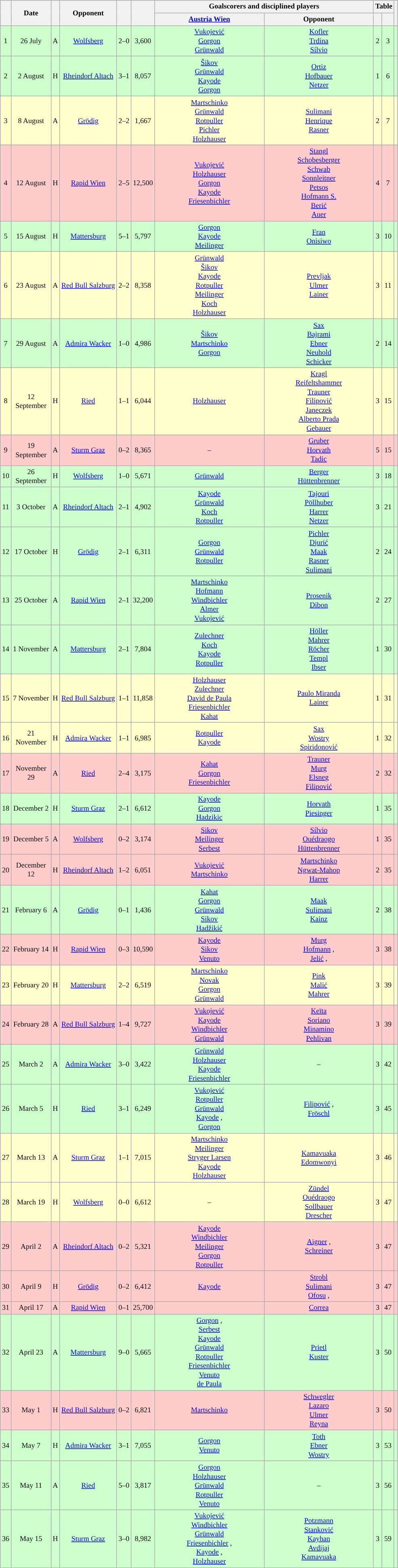<table class="wikitable" Style="text-align: center;font-size:75%">
<tr>
<th rowspan="2"></th>
<th rowspan="2" style="width:60px">Date</th>
<th rowspan="2"></th>
<th rowspan="2">Opponent</th>
<th rowspan="2"><br></th>
<th rowspan="2"></th>
<th colspan="2">Goalscorers and disciplined players</th>
<th colspan="2">Table</th>
<th rowspan="2"></th>
</tr>
<tr>
<th style="width:175px"><a href='#'>Austria Wien</a></th>
<th style="width:175px">Opponent</th>
<th></th>
<th></th>
</tr>
<tr style="background:#cfc">
<td>1</td>
<td>26 July</td>
<td>A</td>
<td><a href='#'>Wolfsberg</a></td>
<td>2–0</td>
<td>3,600</td>
<td><a href='#'>Vukojević</a> <br><a href='#'>Gorgon</a> <br><a href='#'>Grünwald</a> </td>
<td><a href='#'>Kofler</a> <br><a href='#'>Trdina</a> <br><a href='#'>Sílvio</a> </td>
<td>2</td>
<td>3</td>
<td><br></td>
</tr>
<tr style="background:#cfc">
<td>2</td>
<td>2 August</td>
<td>H</td>
<td><a href='#'>Rheindorf Altach</a></td>
<td>3–1</td>
<td>8,057</td>
<td><a href='#'>Šikov</a> <br><a href='#'>Grünwald</a> <br><a href='#'>Kayode</a> <br><a href='#'>Gorgon</a> </td>
<td><a href='#'>Ortiz</a> <br><a href='#'>Hofbauer</a> <br><a href='#'>Netzer</a> </td>
<td>1</td>
<td>6</td>
<td><br></td>
</tr>
<tr style="background:#ffc">
<td>3</td>
<td>8 August</td>
<td>A</td>
<td><a href='#'>Grödig</a></td>
<td>2–2</td>
<td>1,667</td>
<td><a href='#'>Martschinko</a> <br><a href='#'>Grünwald</a>  <br><a href='#'>Rotpuller</a> <br><a href='#'>Pichler</a> <br><a href='#'>Holzhauser</a> </td>
<td><a href='#'>Sulimani</a> <br><a href='#'>Henrique</a> <br><a href='#'>Rasner</a> </td>
<td>2</td>
<td>7</td>
<td><br></td>
</tr>
<tr style="background:#fcc">
<td>4</td>
<td>12 August</td>
<td>H</td>
<td><a href='#'>Rapid Wien</a></td>
<td>2–5</td>
<td>12,500</td>
<td><a href='#'>Vukojević</a> <br><a href='#'>Holzhauser</a> <br><a href='#'>Gorgon</a> <br><a href='#'>Kayode</a>  <br> <a href='#'>Friesenbichler</a> </td>
<td><a href='#'>Stangl</a> <br><a href='#'>Schobesberger</a> <br><a href='#'>Schwab</a> <br><a href='#'>Sonnleitner</a> <br><a href='#'>Petsos</a> <br><a href='#'>Hofmann S.</a> <br><a href='#'>Berić</a> <br><a href='#'>Auer</a> </td>
<td>4</td>
<td>7</td>
<td><br></td>
</tr>
<tr style="background:#cfc">
<td>5</td>
<td>15 August</td>
<td>H</td>
<td><a href='#'>Mattersburg</a></td>
<td>5–1</td>
<td>5,797</td>
<td><a href='#'>Gorgon</a>  <br> <a href='#'>Kayode</a>  <br> <a href='#'>Meilinger</a> </td>
<td><a href='#'>Fran</a>  <br> <a href='#'>Onisiwo</a> </td>
<td>3</td>
<td>10</td>
<td><br></td>
</tr>
<tr style="background:#ffc">
<td>6</td>
<td>23 August</td>
<td>A</td>
<td><a href='#'>Red Bull Salzburg</a></td>
<td>2–2</td>
<td>8,358</td>
<td><a href='#'>Grünwald</a> <br><a href='#'>Šikov</a> <br><a href='#'>Kayode</a> <br><a href='#'>Rotpuller</a>  <br><a href='#'>Meilinger</a> <br><a href='#'>Koch</a> <br><a href='#'>Holzhauser</a> </td>
<td><a href='#'>Prevljak</a> <br><a href='#'>Ulmer</a> <br><a href='#'>Lainer</a> </td>
<td>3</td>
<td>11</td>
<td><br></td>
</tr>
<tr style="background:#cfc">
<td>7</td>
<td>29 August</td>
<td>A</td>
<td><a href='#'>Admira Wacker</a></td>
<td>1–0</td>
<td>4,986</td>
<td><a href='#'>Šikov</a>  <br> <a href='#'>Martschinko</a>  <br> <a href='#'>Gorgon</a> </td>
<td><a href='#'>Sax</a>  <br> <a href='#'>Bajrami</a>  <br> <a href='#'>Ebner</a>  <br> <a href='#'>Neuhold</a>  <br> <a href='#'>Schicker</a> </td>
<td>2</td>
<td>14</td>
<td><br></td>
</tr>
<tr style="background:#ffc">
<td>8</td>
<td>12 September</td>
<td>H</td>
<td><a href='#'>Ried</a></td>
<td>1–1</td>
<td>6,044</td>
<td><a href='#'>Holzhauser</a> </td>
<td><a href='#'>Kragl</a>  <br> <a href='#'>Reifeltshammer</a>  <br> <a href='#'>Trauner</a>  <br> <a href='#'>Filipović</a>  <br> <a href='#'>Janeczek</a>  <br> <a href='#'>Alberto Prada</a>  <br> <a href='#'>Gebauer</a> </td>
<td>3</td>
<td>15</td>
<td><br></td>
</tr>
<tr style="background:#fcc">
<td>9</td>
<td>19 September</td>
<td>A</td>
<td><a href='#'>Sturm Graz</a></td>
<td>0–2</td>
<td>8,365</td>
<td>–</td>
<td><a href='#'>Gruber</a>  <br> <a href='#'>Horvath</a>  <br> <a href='#'>Tadic</a> </td>
<td>5</td>
<td>15</td>
<td><br></td>
</tr>
<tr style="background:#cfc">
<td>10</td>
<td>26 September</td>
<td>H</td>
<td><a href='#'>Wolfsberg</a></td>
<td>1–0</td>
<td>5,671</td>
<td><a href='#'>Grünwald</a> </td>
<td><a href='#'>Berger</a>  <br> <a href='#'>Hüttenbrenner</a> </td>
<td>3</td>
<td>18</td>
<td><br></td>
</tr>
<tr style="background:#cfc">
<td>11</td>
<td>3 October</td>
<td>A</td>
<td><a href='#'>Rheindorf Altach</a></td>
<td>2–1</td>
<td>4,902</td>
<td><a href='#'>Kayode</a>  <br> <a href='#'>Grünwald</a>  <br> <a href='#'>Koch</a>   <br> <a href='#'>Rotpuller</a> </td>
<td><a href='#'>Tajouri</a>  <br> <a href='#'>Pöllhuber</a>  <br> <a href='#'>Harrer</a>  <br> <a href='#'>Netzer</a> </td>
<td>3</td>
<td>21</td>
<td><br></td>
</tr>
<tr style="background:#cfc">
<td>12</td>
<td>17 October</td>
<td>H</td>
<td><a href='#'>Grödig</a></td>
<td>2–1</td>
<td>6,311</td>
<td><a href='#'>Gorgon</a>  <br> <a href='#'>Grünwald</a>  <br> <a href='#'>Rotpuller</a> </td>
<td><a href='#'>Pichler</a>  <br> <a href='#'>Djurić</a>   <br> <a href='#'>Maak</a>  <br> <a href='#'>Rasner</a>  <br> <a href='#'>Sulimani</a> </td>
<td>2</td>
<td>24</td>
<td><br></td>
</tr>
<tr style="background:#cfc">
<td>13</td>
<td>25 October</td>
<td>A</td>
<td><a href='#'>Rapid Wien</a></td>
<td>2–1</td>
<td>32,200</td>
<td><a href='#'>Martschinko</a>  <br> <a href='#'>Hofmann</a>  <br> <a href='#'>Windbichler</a>  <br> <a href='#'>Almer</a>  <br> <a href='#'>Vukojević</a> </td>
<td><a href='#'>Prosenik</a>  <br> <a href='#'>Dibon</a> </td>
<td>2</td>
<td>27</td>
<td><br></td>
</tr>
<tr style="background:#cfc">
<td>14</td>
<td>1 November</td>
<td>A</td>
<td><a href='#'>Mattersburg</a></td>
<td>2–1</td>
<td>7,804</td>
<td><a href='#'>Zulechner</a>  <br> <a href='#'>Koch</a>  <br> <a href='#'>Kayode</a>  <br> <a href='#'>Rotpuller</a> </td>
<td><a href='#'>Höller</a>  <br> <a href='#'>Mahrer</a>  <br> <a href='#'>Röcher</a>  <br> <a href='#'>Templ</a>  <br> <a href='#'>Ibser</a> </td>
<td>1</td>
<td>30</td>
<td><br></td>
</tr>
<tr style="background:#ffc">
<td>15</td>
<td>7 November</td>
<td>H</td>
<td><a href='#'>Red Bull Salzburg</a></td>
<td>1–1</td>
<td>11,858</td>
<td><a href='#'>Holzhauser</a>  <br> <a href='#'>Zulechner</a>  <br> <a href='#'>David de Paula</a>  <br> <a href='#'>Friesenbichler</a>  <br> <a href='#'>Kahat</a> </td>
<td><a href='#'>Paulo Miranda</a>   <br> <a href='#'>Lainer</a> </td>
<td>1</td>
<td>31</td>
<td><br></td>
</tr>
<tr style="background:#ffc">
<td>16</td>
<td>21 November</td>
<td>H</td>
<td><a href='#'>Admira Wacker</a></td>
<td>1–1</td>
<td>6,985</td>
<td><a href='#'>Rotpuller</a>  <br> <a href='#'>Kayode</a> </td>
<td><a href='#'>Sax</a>  <br> <a href='#'>Wostry</a>  <br> <a href='#'>Spiridonović</a>  </td>
<td>1</td>
<td>32</td>
<td></td>
</tr>
<tr style="background:#fcc">
<td>17</td>
<td>November 29</td>
<td>A</td>
<td><a href='#'>Ried</a></td>
<td>2–4</td>
<td>3,175</td>
<td><a href='#'>Kahat</a>  <br> <a href='#'>Gorgon</a>  <br> <a href='#'>Friesenbichler</a> </td>
<td><a href='#'>Trauner</a>   <br> <a href='#'>Murg</a>  <br> <a href='#'>Elsneg</a>  <br> <a href='#'>Filipović</a> </td>
<td>2</td>
<td>32</td>
<td></td>
</tr>
<tr style="background:#cfc">
<td>18</td>
<td>December 2</td>
<td>H</td>
<td><a href='#'>Sturm Graz</a></td>
<td>2–1</td>
<td>6,612</td>
<td><a href='#'>Kayode</a>   <br> <a href='#'>Gorgon</a>  <br> <a href='#'>Hadzikic</a> </td>
<td><a href='#'>Horvath</a>  <br> <a href='#'>Piesinger</a> </td>
<td>1</td>
<td>35</td>
<td></td>
</tr>
<tr style="background:#fcc">
<td>19</td>
<td>December 5</td>
<td>A</td>
<td><a href='#'>Wolfsberg</a></td>
<td>0–2</td>
<td>3,174</td>
<td><a href='#'>Sikov</a>  <br> <a href='#'>Meilinger</a>  <br> <a href='#'>Serbest</a> </td>
<td><a href='#'>Sílvio</a>  <br> <a href='#'>Ouédraogo</a>  <br> <a href='#'>Hüttenbrenner</a> </td>
<td>1</td>
<td>35</td>
<td></td>
</tr>
<tr style="background:#fcc">
<td>20</td>
<td>December 12</td>
<td>H</td>
<td><a href='#'>Rheindorf Altach</a></td>
<td>1–2</td>
<td>6,051</td>
<td><a href='#'>Vukojević</a>  <br> <a href='#'>Martschinko</a> </td>
<td><a href='#'>Martschinko</a>  <br> <a href='#'>Ngwat-Mahop</a>  <br> <a href='#'>Harrer</a> </td>
<td>2</td>
<td>35</td>
<td></td>
</tr>
<tr style="background:#cfc">
<td>21</td>
<td>February 6</td>
<td>A</td>
<td><a href='#'>Grödig</a></td>
<td>0–1</td>
<td>1,436</td>
<td><a href='#'>Kahat</a>  <br> <a href='#'>Gorgon</a>  <br> <a href='#'>Grünwald</a>  <br> <a href='#'>Sikov</a>  <br> <a href='#'>Hadžikić</a> </td>
<td><a href='#'>Maak</a>  <br> <a href='#'>Sulimani</a>  <br> <a href='#'>Kainz</a> </td>
<td>2</td>
<td>38</td>
<td></td>
</tr>
<tr style="background:#fcc">
<td>22</td>
<td>February 14</td>
<td>H</td>
<td><a href='#'>Rapid Wien</a></td>
<td>0–3</td>
<td>10,590</td>
<td><a href='#'>Kayode</a>  <br> <a href='#'>Sikov</a>  <br> <a href='#'>Venuto</a> </td>
<td><a href='#'>Murg</a>  <br> <a href='#'>Hofmann</a> ,  <br> <a href='#'>Jelić</a> , </td>
<td>3</td>
<td>38</td>
<td></td>
</tr>
<tr style="background:#ffc">
<td>23</td>
<td>February 20</td>
<td>H</td>
<td><a href='#'>Mattersburg</a></td>
<td>2–2</td>
<td>6,519</td>
<td><a href='#'>Martschinko</a>  <br> <a href='#'>Novak</a>  <br> <a href='#'>Gorgon</a>  <br> <a href='#'>Grünwald</a> </td>
<td><a href='#'>Pink</a>  <br> <a href='#'>Malić</a>  <br> <a href='#'>Mahrer</a> </td>
<td>3</td>
<td>39</td>
<td></td>
</tr>
<tr style="background:#fcc">
<td>24</td>
<td>February 28</td>
<td>A</td>
<td><a href='#'>Red Bull Salzburg</a></td>
<td>1–4</td>
<td>9,727</td>
<td><a href='#'>Vukojević</a>  <br> <a href='#'>Kayode</a>  <br> <a href='#'>Windbichler</a>  <br> <a href='#'>Grünwald</a> </td>
<td><a href='#'>Keïta</a>  <br> <a href='#'>Soriano</a>  <br> <a href='#'>Minamino</a>  <br> <a href='#'>Pehlivan</a> </td>
<td>3</td>
<td>39</td>
<td></td>
</tr>
<tr style="background:#cfc">
<td>25</td>
<td>March 2</td>
<td>A</td>
<td><a href='#'>Admira Wacker</a></td>
<td>3–0</td>
<td>3,422</td>
<td><a href='#'>Grünwald</a>  <br> <a href='#'>Holzhauser</a>  <br> <a href='#'>Kayode</a>  <br> <a href='#'>Friesenbichler</a> </td>
<td>–</td>
<td>3</td>
<td>42</td>
<td></td>
</tr>
<tr style="background:#cfc">
<td>26</td>
<td>March 5</td>
<td>H</td>
<td><a href='#'>Ried</a></td>
<td>3–1</td>
<td>6,249</td>
<td><a href='#'>Vukojević</a>  <br> <a href='#'>Rotpuller</a>  <br> <a href='#'>Grünwald</a>  <br> <a href='#'>Kayode</a> ,  <br> <a href='#'>Gorgon</a> </td>
<td><a href='#'>Filipović</a> ,  <br> <a href='#'>Fröschl</a> </td>
<td>3</td>
<td>45</td>
<td></td>
</tr>
<tr style="background:#ffc">
<td>27</td>
<td>March 13</td>
<td>A</td>
<td><a href='#'>Sturm Graz</a></td>
<td>1–1</td>
<td>7,015</td>
<td><a href='#'>Martschinko</a>  <br> <a href='#'>Meilinger</a>  <br> <a href='#'>Stryger Larsen</a>  <br> <a href='#'>Kayode</a>  <br> <a href='#'>Holzhauser</a> </td>
<td><a href='#'>Kamavuaka</a>  <br> <a href='#'>Edomwonyi</a> </td>
<td>3</td>
<td>46</td>
<td></td>
</tr>
<tr style="background:#ffc">
<td>28</td>
<td>March 19</td>
<td>H</td>
<td><a href='#'>Wolfsberg</a></td>
<td>0–0</td>
<td>6,612</td>
<td>–</td>
<td><a href='#'>Zündel</a>  <br> <a href='#'>Ouédraogo</a>  <br> <a href='#'>Sollbauer</a>  <br> <a href='#'>Drescher</a> </td>
<td>3</td>
<td>47</td>
<td></td>
</tr>
<tr style="background:#fcc">
<td>29</td>
<td>April 2</td>
<td>A</td>
<td><a href='#'>Rheindorf Altach</a></td>
<td>0–2</td>
<td>5,321</td>
<td><a href='#'>Kayode</a>  <br> <a href='#'>Windbichler</a>  <br> <a href='#'>Meilinger</a>  <br> <a href='#'>Gorgon</a>  <br> <a href='#'>Rotpuller</a> </td>
<td><a href='#'>Aigner</a> ,  <br> <a href='#'>Schreiner</a> </td>
<td>3</td>
<td>47</td>
<td></td>
</tr>
<tr style="background:#fcc">
<td>30</td>
<td>April 9</td>
<td>H</td>
<td><a href='#'>Grödig</a></td>
<td>0–2</td>
<td>6,412</td>
<td><a href='#'>Kayode</a> </td>
<td><a href='#'>Strobl</a>  <br> <a href='#'>Sulimani</a>  <br> <a href='#'>Ofosu</a> , </td>
<td>3</td>
<td>47</td>
<td></td>
</tr>
<tr style="background:#fcc">
<td>31</td>
<td>April 17</td>
<td>A</td>
<td><a href='#'>Rapid Wien</a></td>
<td>0–1</td>
<td>25,700</td>
<td></td>
<td><a href='#'>Correa</a> </td>
<td>3</td>
<td>47</td>
<td></td>
</tr>
<tr style="background:#cfc">
<td>32</td>
<td>April 23</td>
<td>A</td>
<td><a href='#'>Mattersburg</a></td>
<td>9–0</td>
<td>5,665</td>
<td><a href='#'>Gorgon</a> ,  <br> <a href='#'>Serbest</a>  <br> <a href='#'>Kayode</a>  <br> <a href='#'>Grünwald</a>  <br> <a href='#'>Rotpuller</a>  <br> <a href='#'>Friesenbichler</a>  <br> <a href='#'>Venuto</a>  <br> <a href='#'>de Paula</a> </td>
<td><a href='#'>Prietl</a>  <br> <a href='#'>Kuster</a> </td>
<td>3</td>
<td>50</td>
<td></td>
</tr>
<tr style="background:#fcc">
<td>33</td>
<td>May 1</td>
<td>H</td>
<td><a href='#'>Red Bull Salzburg</a></td>
<td>0–2</td>
<td>6,821</td>
<td><a href='#'>Martschinko</a> </td>
<td><a href='#'>Schwegler</a>  <br><a href='#'>Lazaro</a>  <br> <a href='#'>Ulmer</a>  <br> <a href='#'>Reyna</a> </td>
<td>3</td>
<td>50</td>
<td></td>
</tr>
<tr style="background:#cfc">
<td>34</td>
<td>May 7</td>
<td>H</td>
<td><a href='#'>Admira Wacker</a></td>
<td>3–1</td>
<td>7,055</td>
<td><a href='#'>Gorgon</a>  <br> <a href='#'>Venuto</a> </td>
<td><a href='#'>Toth</a>  <br> <a href='#'>Ebner</a>  <br> <a href='#'>Wostry</a> </td>
<td>3</td>
<td>53</td>
<td></td>
</tr>
<tr style="background:#cfc">
<td>35</td>
<td>May 11</td>
<td>A</td>
<td><a href='#'>Ried</a></td>
<td>5–0</td>
<td>3,817</td>
<td><a href='#'>Gorgon</a>  <br> <a href='#'>Holzhauser</a>  <br> <a href='#'>Grünwald</a>  <br> <a href='#'>Rotpuller</a>  <br> <a href='#'>Venuto</a> </td>
<td>–</td>
<td>3</td>
<td>56</td>
<td></td>
</tr>
<tr style="background:#cfc">
<td>36</td>
<td>May 15</td>
<td>H</td>
<td><a href='#'>Sturm Graz</a></td>
<td>3–0</td>
<td>8,982</td>
<td><a href='#'>Vukojević</a>  <br> <a href='#'>Windbichler</a>  <br> <a href='#'>Grünwald</a>  <br> <a href='#'>Friesenbichler</a> ,  <br> <a href='#'>Kayode</a> ,  <br> <a href='#'>Holzhauser</a> </td>
<td><a href='#'>Potzmann</a>  <br> <a href='#'>Stanković</a>  <br> <a href='#'>Kayhan</a>  <br> <a href='#'>Avdijaj</a>  <br> <a href='#'>Kamavuaka</a> </td>
<td>3</td>
<td>59</td>
<td></td>
</tr>
</table>
